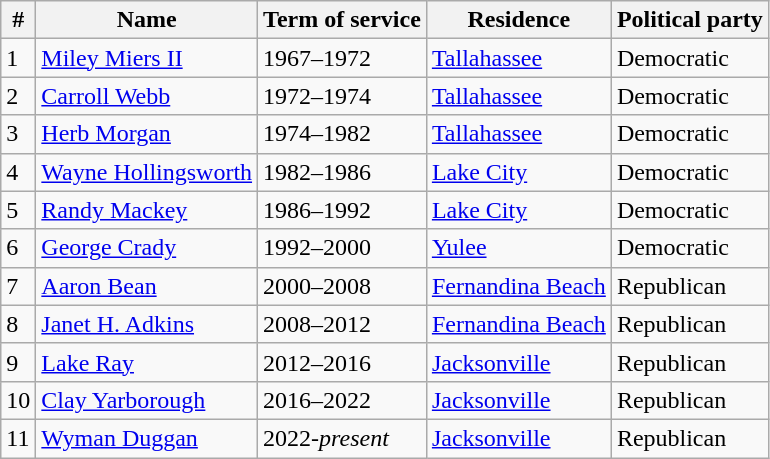<table class="wikitable sortable">
<tr>
<th>#</th>
<th>Name</th>
<th>Term of service</th>
<th>Residence</th>
<th>Political party</th>
</tr>
<tr>
<td>1</td>
<td><a href='#'>Miley Miers II</a></td>
<td>1967–1972</td>
<td><a href='#'>Tallahassee</a></td>
<td>Democratic</td>
</tr>
<tr>
<td>2</td>
<td><a href='#'>Carroll Webb</a></td>
<td>1972–1974</td>
<td><a href='#'>Tallahassee</a></td>
<td>Democratic</td>
</tr>
<tr>
<td>3</td>
<td><a href='#'>Herb Morgan</a></td>
<td>1974–1982</td>
<td><a href='#'>Tallahassee</a></td>
<td>Democratic</td>
</tr>
<tr>
<td>4</td>
<td><a href='#'>Wayne Hollingsworth</a></td>
<td>1982–1986</td>
<td><a href='#'>Lake City</a></td>
<td>Democratic</td>
</tr>
<tr>
<td>5</td>
<td><a href='#'>Randy Mackey</a></td>
<td>1986–1992</td>
<td><a href='#'>Lake City</a></td>
<td>Democratic</td>
</tr>
<tr>
<td>6</td>
<td><a href='#'>George Crady</a></td>
<td>1992–2000</td>
<td><a href='#'>Yulee</a></td>
<td>Democratic</td>
</tr>
<tr>
<td>7</td>
<td><a href='#'>Aaron Bean</a></td>
<td>2000–2008</td>
<td><a href='#'>Fernandina Beach</a></td>
<td>Republican</td>
</tr>
<tr>
<td>8</td>
<td><a href='#'>Janet H. Adkins</a></td>
<td>2008–2012</td>
<td><a href='#'>Fernandina Beach</a></td>
<td>Republican</td>
</tr>
<tr>
<td>9</td>
<td><a href='#'>Lake Ray</a></td>
<td>2012–2016</td>
<td><a href='#'>Jacksonville</a></td>
<td>Republican</td>
</tr>
<tr>
<td>10</td>
<td><a href='#'>Clay Yarborough</a></td>
<td>2016–2022</td>
<td><a href='#'>Jacksonville</a></td>
<td>Republican</td>
</tr>
<tr>
<td>11</td>
<td><a href='#'>Wyman Duggan</a></td>
<td>2022-<em>present</em></td>
<td><a href='#'>Jacksonville</a></td>
<td>Republican</td>
</tr>
</table>
